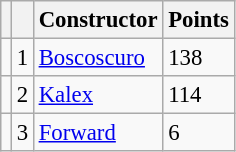<table class="wikitable" style="font-size: 95%;">
<tr>
<th></th>
<th></th>
<th>Constructor</th>
<th>Points</th>
</tr>
<tr>
<td></td>
<td align=center>1</td>
<td> <a href='#'>Boscoscuro</a></td>
<td align=left>138</td>
</tr>
<tr>
<td></td>
<td align=center>2</td>
<td> <a href='#'>Kalex</a></td>
<td align=left>114</td>
</tr>
<tr>
<td></td>
<td align=center>3</td>
<td> <a href='#'>Forward</a></td>
<td align=left>6</td>
</tr>
</table>
